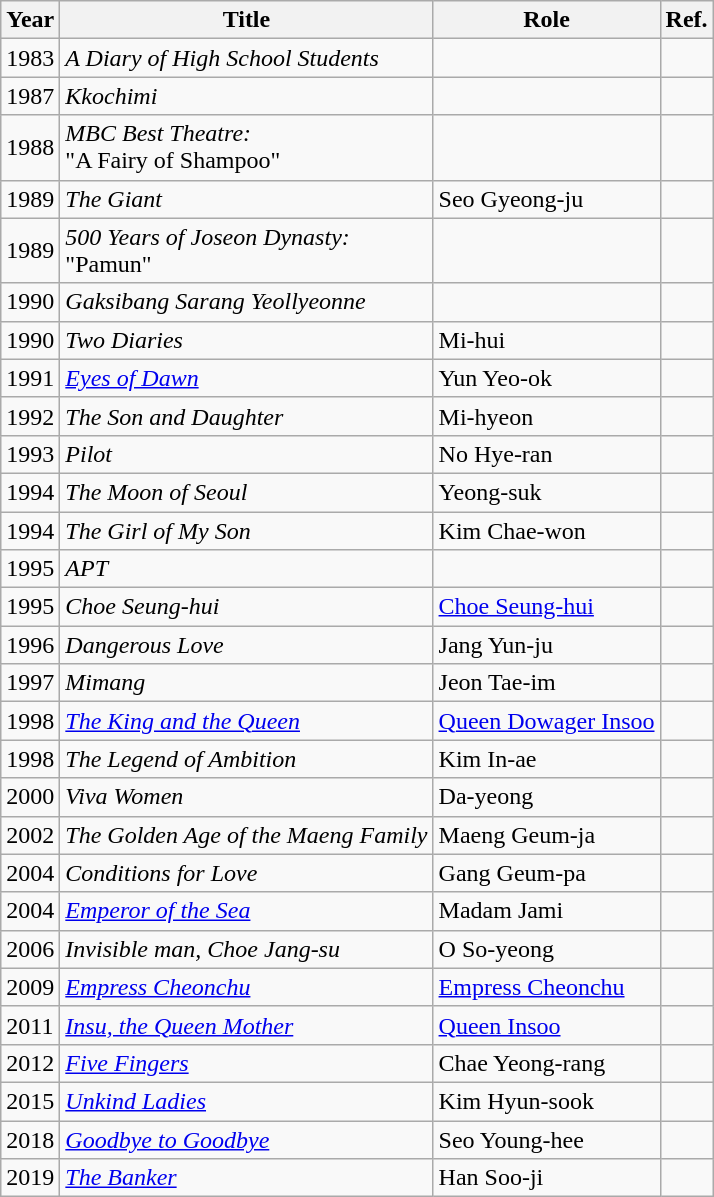<table class="wikitable">
<tr>
<th>Year</th>
<th>Title</th>
<th>Role</th>
<th>Ref.</th>
</tr>
<tr>
<td>1983</td>
<td><em>A Diary of High School Students</em></td>
<td></td>
<td></td>
</tr>
<tr>
<td>1987</td>
<td><em>Kkochimi</em></td>
<td></td>
<td></td>
</tr>
<tr>
<td>1988</td>
<td><em>MBC Best Theatre:</em><br>"A Fairy of Shampoo"</td>
<td></td>
<td></td>
</tr>
<tr>
<td>1989</td>
<td><em>The Giant</em></td>
<td>Seo Gyeong-ju</td>
<td></td>
</tr>
<tr>
<td>1989</td>
<td><em>500 Years of Joseon Dynasty:</em><br>"Pamun"</td>
<td></td>
<td></td>
</tr>
<tr>
<td>1990</td>
<td><em>Gaksibang Sarang Yeollyeonne</em></td>
<td></td>
<td></td>
</tr>
<tr>
<td>1990</td>
<td><em>Two Diaries</em></td>
<td>Mi-hui</td>
<td></td>
</tr>
<tr>
<td>1991</td>
<td><em><a href='#'>Eyes of Dawn</a></em></td>
<td>Yun Yeo-ok</td>
<td></td>
</tr>
<tr>
<td>1992</td>
<td><em>The Son and Daughter</em></td>
<td>Mi-hyeon</td>
<td></td>
</tr>
<tr>
<td>1993</td>
<td><em>Pilot</em></td>
<td>No Hye-ran</td>
<td></td>
</tr>
<tr>
<td>1994</td>
<td><em>The Moon of Seoul</em></td>
<td>Yeong-suk</td>
<td></td>
</tr>
<tr>
<td>1994</td>
<td><em>The Girl of My Son</em></td>
<td>Kim Chae-won</td>
<td></td>
</tr>
<tr>
<td>1995</td>
<td><em>APT</em></td>
<td></td>
<td></td>
</tr>
<tr>
<td>1995</td>
<td><em>Choe Seung-hui</em></td>
<td><a href='#'>Choe Seung-hui</a></td>
<td></td>
</tr>
<tr>
<td>1996</td>
<td><em>Dangerous Love</em></td>
<td>Jang Yun-ju</td>
<td></td>
</tr>
<tr>
<td>1997</td>
<td><em>Mimang</em></td>
<td>Jeon Tae-im</td>
<td></td>
</tr>
<tr>
<td>1998</td>
<td><em><a href='#'>The King and the Queen</a></em></td>
<td><a href='#'>Queen Dowager Insoo</a></td>
<td></td>
</tr>
<tr>
<td>1998</td>
<td><em>The Legend of Ambition</em></td>
<td>Kim In-ae</td>
<td></td>
</tr>
<tr>
<td>2000</td>
<td><em>Viva Women</em></td>
<td>Da-yeong</td>
<td></td>
</tr>
<tr>
<td>2002</td>
<td><em>The Golden Age of the Maeng Family</em></td>
<td>Maeng Geum-ja</td>
<td></td>
</tr>
<tr>
<td>2004</td>
<td><em>Conditions for Love</em></td>
<td>Gang Geum-pa</td>
<td></td>
</tr>
<tr>
<td>2004</td>
<td><em><a href='#'>Emperor of the Sea</a></em></td>
<td>Madam Jami</td>
<td></td>
</tr>
<tr>
<td>2006</td>
<td><em>Invisible man, Choe Jang-su</em></td>
<td>O So-yeong</td>
<td></td>
</tr>
<tr>
<td>2009</td>
<td><em><a href='#'>Empress Cheonchu</a></em></td>
<td><a href='#'>Empress Cheonchu</a></td>
<td></td>
</tr>
<tr>
<td>2011</td>
<td><em><a href='#'>Insu, the Queen Mother</a></em></td>
<td><a href='#'>Queen Insoo</a></td>
<td></td>
</tr>
<tr>
<td>2012</td>
<td><em><a href='#'>Five Fingers</a></em></td>
<td>Chae Yeong-rang</td>
<td></td>
</tr>
<tr>
<td>2015</td>
<td><em><a href='#'>Unkind Ladies</a></em></td>
<td>Kim Hyun-sook</td>
<td></td>
</tr>
<tr>
<td>2018</td>
<td><em><a href='#'>Goodbye to Goodbye</a></em></td>
<td>Seo Young-hee</td>
<td></td>
</tr>
<tr>
<td>2019</td>
<td><em><a href='#'>The Banker</a></em></td>
<td>Han Soo-ji</td>
<td></td>
</tr>
</table>
